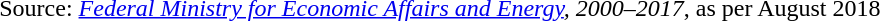<table style="float: right; margin: 10px;">
<tr>
<td><br><div>Source: <em><a href='#'>Federal Ministry for Economic Affairs and Energy</a>, 2000–2017</em>, as per August 2018</div></td>
</tr>
</table>
